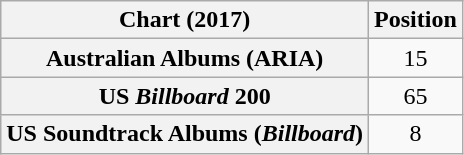<table class="wikitable sortable plainrowheaders" style="text-align:center">
<tr>
<th scope="col">Chart (2017)</th>
<th scope="col">Position</th>
</tr>
<tr>
<th scope="row">Australian Albums (ARIA)</th>
<td>15</td>
</tr>
<tr>
<th scope="row">US <em>Billboard</em> 200</th>
<td>65</td>
</tr>
<tr>
<th scope="row">US Soundtrack Albums (<em>Billboard</em>)</th>
<td>8</td>
</tr>
</table>
